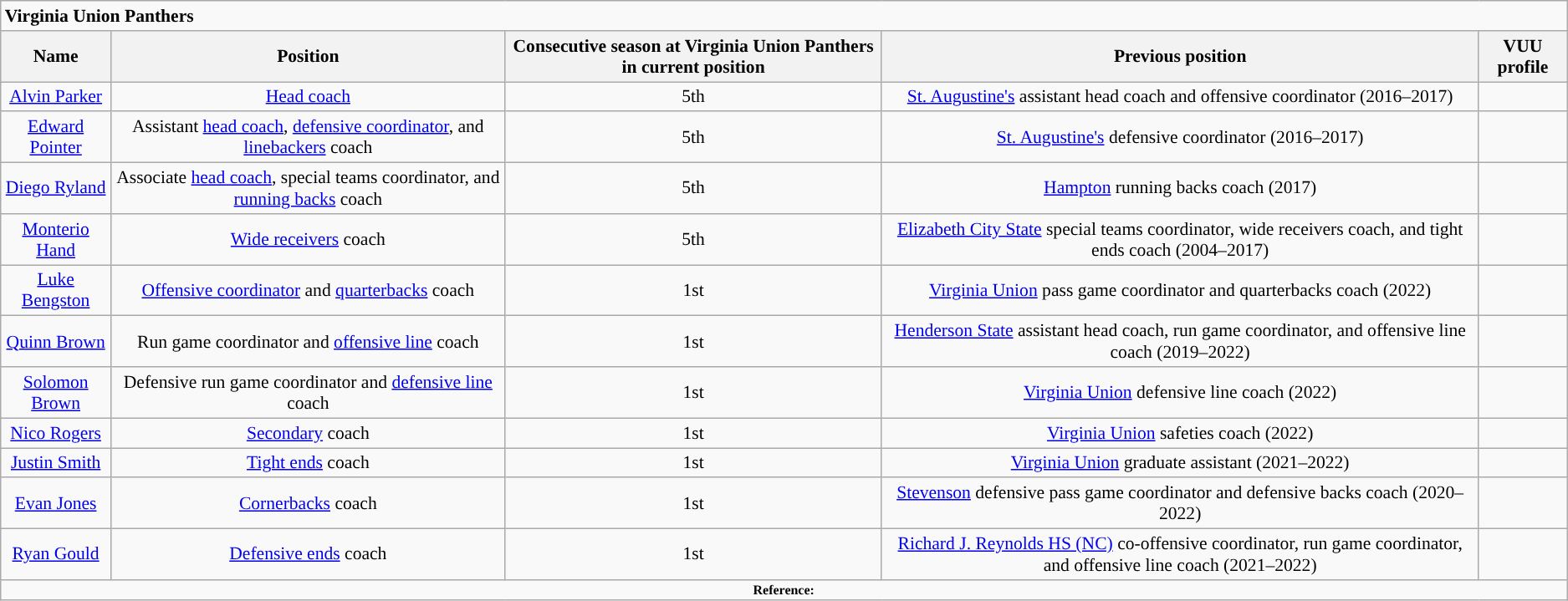<table class="wikitable" style="font-size:90%;">
<tr>
<td colspan=5><strong>Virginia Union Panthers</strong></td>
</tr>
<tr align="center";>
<th>Name</th>
<th>Position</th>
<th>Consecutive season at Virginia Union Panthers in current position</th>
<th>Previous position</th>
<th>VUU profile</th>
</tr>
<tr align="center";>
<td><a href='#'>Alvin Parker</a></td>
<td><a href='#'>Head coach</a></td>
<td>5th</td>
<td><a href='#'>St. Augustine's</a> assistant head coach and offensive coordinator (2016–2017)</td>
<td></td>
</tr>
<tr align="center";>
<td><a href='#'>Edward Pointer</a></td>
<td>Assistant <a href='#'>head coach</a>, <a href='#'>defensive coordinator</a>, and <a href='#'>linebackers</a> coach</td>
<td>5th</td>
<td><a href='#'>St. Augustine's</a> defensive coordinator (2016–2017)</td>
<td></td>
</tr>
<tr align="center";>
<td><a href='#'>Diego Ryland</a></td>
<td>Associate <a href='#'>head coach</a>, special teams coordinator, and <a href='#'>running backs</a> coach</td>
<td>5th</td>
<td><a href='#'>Hampton</a> running backs coach (2017)</td>
<td></td>
</tr>
<tr align="center";>
<td><a href='#'>Monterio Hand</a></td>
<td><a href='#'>Wide receivers</a> coach</td>
<td>5th</td>
<td><a href='#'>Elizabeth City State</a> special teams coordinator, wide receivers coach, and tight ends coach (2004–2017)</td>
<td></td>
</tr>
<tr align="center";>
<td><a href='#'>Luke Bengston</a></td>
<td><a href='#'>Offensive coordinator</a> and <a href='#'>quarterbacks</a> coach</td>
<td>1st</td>
<td><a href='#'>Virginia Union</a> pass game coordinator and quarterbacks coach (2022)</td>
<td></td>
</tr>
<tr align="center";>
<td><a href='#'>Quinn Brown</a></td>
<td>Run game coordinator and <a href='#'>offensive line</a> coach</td>
<td>1st</td>
<td><a href='#'>Henderson State</a> assistant head coach, run game coordinator, and offensive line coach (2019–2022)</td>
<td></td>
</tr>
<tr align="center";>
<td><a href='#'>Solomon Brown</a></td>
<td>Defensive run game coordinator and <a href='#'>defensive line</a> coach</td>
<td>1st</td>
<td><a href='#'>Virginia Union</a> defensive line coach (2022)</td>
<td></td>
</tr>
<tr align="center";>
<td><a href='#'>Nico Rogers</a></td>
<td><a href='#'>Secondary</a> coach</td>
<td>1st</td>
<td><a href='#'>Virginia Union</a> safeties coach (2022)</td>
<td></td>
</tr>
<tr align="center";>
<td><a href='#'>Justin Smith</a></td>
<td><a href='#'>Tight ends</a> coach</td>
<td>1st</td>
<td><a href='#'>Virginia Union</a> graduate assistant (2021–2022)</td>
<td></td>
</tr>
<tr align="center";>
<td><a href='#'>Evan Jones</a></td>
<td><a href='#'>Cornerbacks</a> coach</td>
<td>1st</td>
<td><a href='#'>Stevenson</a> defensive pass game coordinator and defensive backs coach (2020–2022)</td>
<td></td>
</tr>
<tr align="center" ;>
<td><a href='#'>Ryan Gould</a></td>
<td><a href='#'>Defensive ends</a> coach</td>
<td>1st</td>
<td><a href='#'>Richard J. Reynolds HS (NC)</a> co-offensive coordinator, run game coordinator, and offensive line coach (2021–2022)</td>
<td></td>
</tr>
<tr>
<td colspan="5" style="font-size:8pt; text-align:center;"><strong>Reference:</strong></td>
</tr>
</table>
